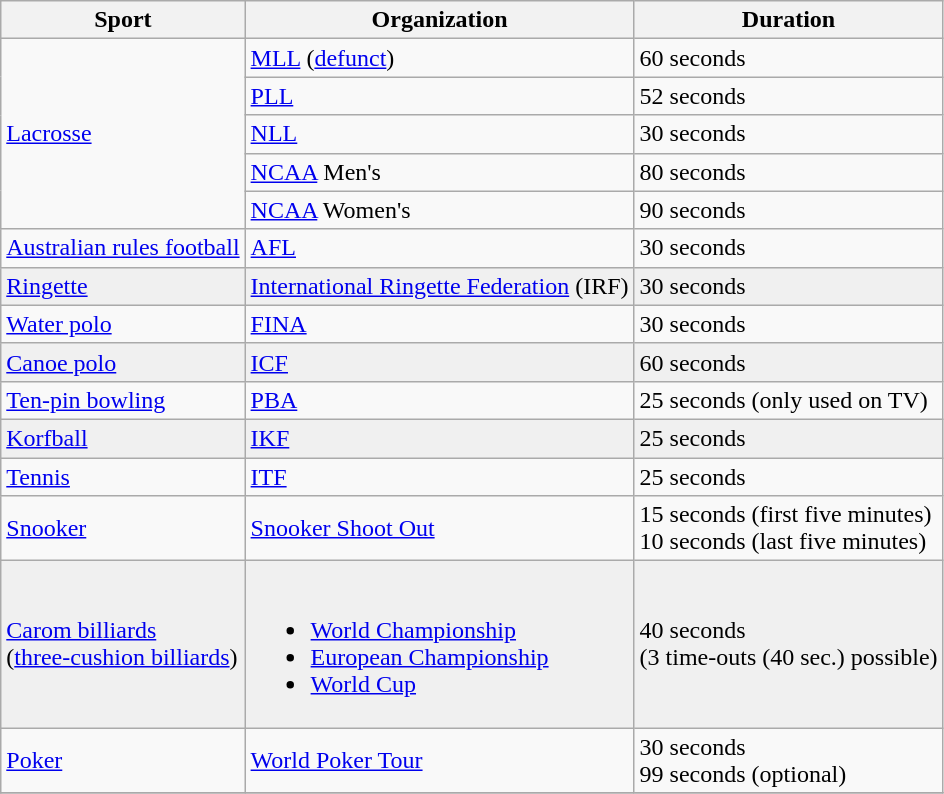<table class="wikitable">
<tr>
<th>Sport</th>
<th>Organization</th>
<th>Duration</th>
</tr>
<tr>
<td rowspan=5><a href='#'>Lacrosse</a></td>
<td><a href='#'>MLL</a> (<a href='#'>defunct</a>)</td>
<td>60 seconds</td>
</tr>
<tr>
<td><a href='#'>PLL</a></td>
<td>52 seconds</td>
</tr>
<tr>
<td><a href='#'>NLL</a></td>
<td>30 seconds</td>
</tr>
<tr>
<td><a href='#'>NCAA</a> Men's</td>
<td>80 seconds</td>
</tr>
<tr>
<td><a href='#'>NCAA</a> Women's</td>
<td>90 seconds</td>
</tr>
<tr>
<td><a href='#'>Australian rules football</a></td>
<td><a href='#'>AFL</a></td>
<td>30 seconds</td>
</tr>
<tr bgcolor="#f0f0f0">
<td><a href='#'>Ringette</a></td>
<td><a href='#'>International Ringette Federation</a> (IRF)</td>
<td>30 seconds</td>
</tr>
<tr>
<td><a href='#'>Water polo</a></td>
<td><a href='#'>FINA</a></td>
<td>30 seconds</td>
</tr>
<tr bgcolor="#f0f0f0">
<td><a href='#'>Canoe polo</a></td>
<td><a href='#'>ICF</a></td>
<td>60 seconds</td>
</tr>
<tr>
<td><a href='#'>Ten-pin bowling</a></td>
<td><a href='#'>PBA</a></td>
<td>25 seconds (only used on TV)</td>
</tr>
<tr bgcolor="#f0f0f0">
<td><a href='#'>Korfball</a></td>
<td><a href='#'>IKF</a></td>
<td>25 seconds</td>
</tr>
<tr>
<td><a href='#'>Tennis</a></td>
<td><a href='#'>ITF</a></td>
<td>25 seconds</td>
</tr>
<tr>
<td><a href='#'>Snooker</a></td>
<td><a href='#'>Snooker Shoot Out</a></td>
<td>15 seconds (first five minutes)<br>10 seconds (last five minutes)</td>
</tr>
<tr bgcolor="#f0f0f0">
<td><a href='#'>Carom billiards</a><br>(<a href='#'>three-cushion billiards</a>)</td>
<td><br><ul><li><a href='#'>World Championship</a></li><li><a href='#'>European Championship</a></li><li><a href='#'>World Cup</a></li></ul></td>
<td>40 seconds<br>(3 time-outs (40 sec.) possible)</td>
</tr>
<tr>
<td><a href='#'>Poker</a></td>
<td><a href='#'>World Poker Tour</a></td>
<td>30 seconds<br>99 seconds (optional)</td>
</tr>
<tr>
</tr>
</table>
